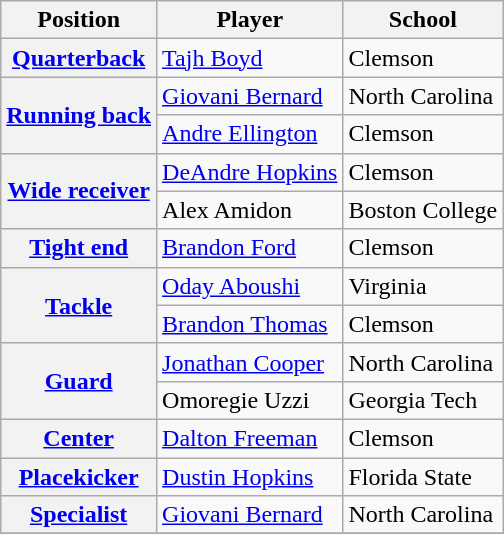<table class="wikitable">
<tr>
<th>Position</th>
<th>Player</th>
<th>School</th>
</tr>
<tr>
<th rowspan="1"><a href='#'>Quarterback</a></th>
<td><a href='#'>Tajh Boyd</a></td>
<td>Clemson</td>
</tr>
<tr>
<th rowspan="2"><a href='#'>Running back</a></th>
<td><a href='#'>Giovani Bernard</a></td>
<td>North Carolina</td>
</tr>
<tr>
<td><a href='#'>Andre Ellington</a></td>
<td>Clemson</td>
</tr>
<tr>
<th rowspan="2"><a href='#'>Wide receiver</a></th>
<td><a href='#'>DeAndre Hopkins</a></td>
<td>Clemson</td>
</tr>
<tr>
<td>Alex Amidon</td>
<td>Boston College</td>
</tr>
<tr>
<th rowspan="1"><a href='#'>Tight end</a></th>
<td><a href='#'>Brandon Ford</a></td>
<td>Clemson</td>
</tr>
<tr>
<th rowspan="2"><a href='#'>Tackle</a></th>
<td><a href='#'>Oday Aboushi</a></td>
<td>Virginia</td>
</tr>
<tr>
<td><a href='#'>Brandon Thomas</a></td>
<td>Clemson</td>
</tr>
<tr>
<th rowspan="2"><a href='#'>Guard</a></th>
<td><a href='#'>Jonathan Cooper</a></td>
<td>North Carolina</td>
</tr>
<tr>
<td>Omoregie Uzzi</td>
<td>Georgia Tech</td>
</tr>
<tr>
<th rowspan="1"><a href='#'>Center</a></th>
<td><a href='#'>Dalton Freeman</a></td>
<td>Clemson</td>
</tr>
<tr>
<th rowspan="1"><a href='#'>Placekicker</a></th>
<td><a href='#'>Dustin Hopkins</a></td>
<td>Florida State</td>
</tr>
<tr>
<th rowspan="1"><a href='#'>Specialist</a></th>
<td><a href='#'>Giovani Bernard</a></td>
<td>North Carolina</td>
</tr>
<tr>
</tr>
</table>
